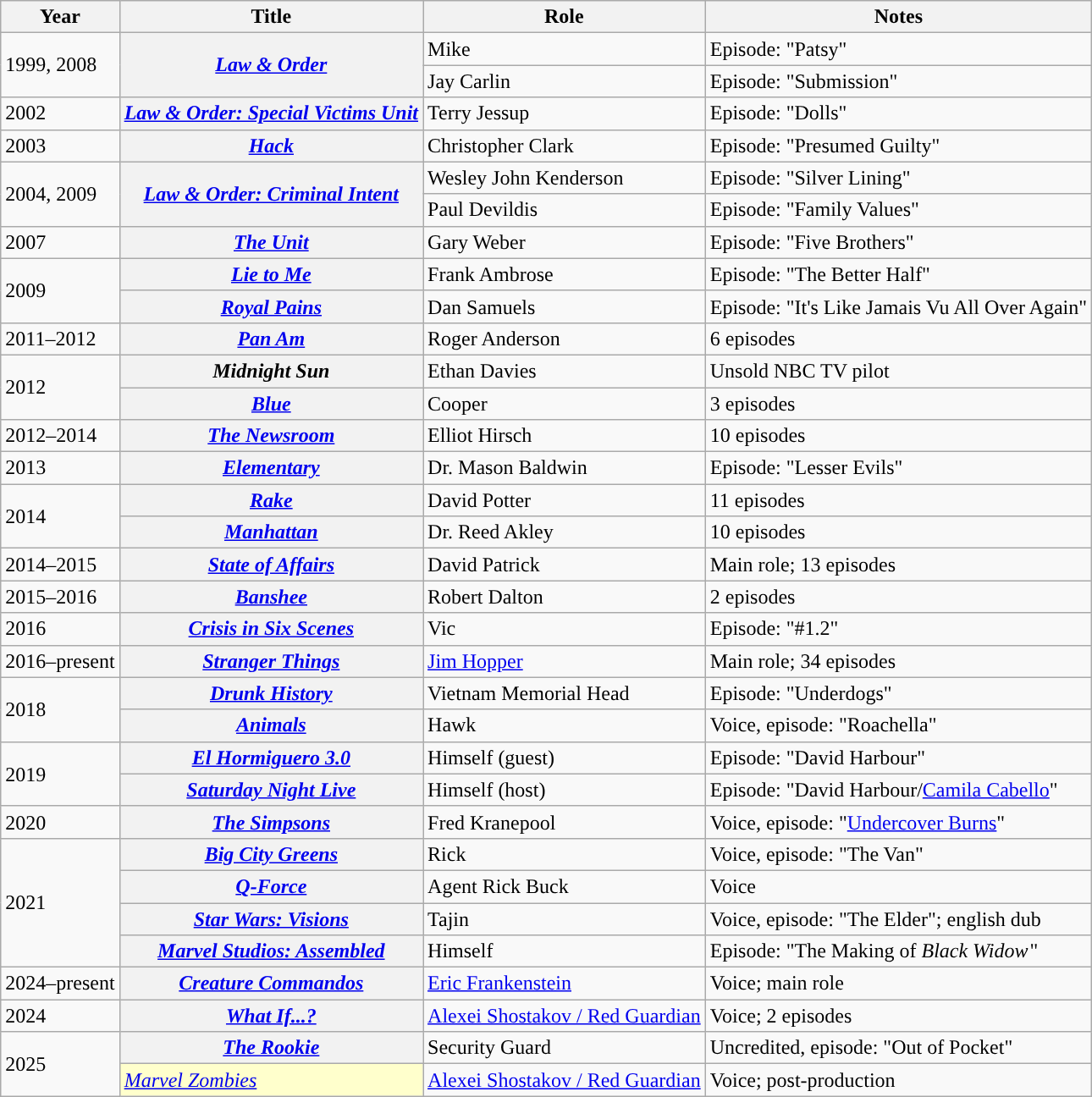<table class="wikitable sortable plainrowheaders">
<tr>
<th scope="col">Year</th>
<th scope="col">Title</th>
<th scope="col">Role</th>
<th scope="col" class="unsortable">Notes</th>
</tr>
<tr>
<td rowspan="2">1999, 2008</td>
<th scope="row" rowspan="2"><em><a href='#'>Law & Order</a></em></th>
<td>Mike</td>
<td>Episode: "Patsy"</td>
</tr>
<tr>
<td>Jay Carlin</td>
<td>Episode: "Submission"</td>
</tr>
<tr>
<td>2002</td>
<th scope="row"><em><a href='#'>Law & Order: Special Victims Unit</a></em></th>
<td>Terry Jessup</td>
<td>Episode: "Dolls"</td>
</tr>
<tr>
<td>2003</td>
<th scope="row"><em><a href='#'>Hack</a></em></th>
<td>Christopher Clark</td>
<td>Episode: "Presumed Guilty"</td>
</tr>
<tr>
<td rowspan="2">2004, 2009</td>
<th scope="row" rowspan="2"><em><a href='#'>Law & Order: Criminal Intent</a></em></th>
<td>Wesley John Kenderson</td>
<td>Episode: "Silver Lining"</td>
</tr>
<tr>
<td>Paul Devildis</td>
<td>Episode: "Family Values"</td>
</tr>
<tr>
<td>2007</td>
<th scope="row"><em><a href='#'>The Unit</a></em></th>
<td>Gary Weber</td>
<td>Episode: "Five Brothers"</td>
</tr>
<tr>
<td rowspan="2">2009</td>
<th scope="row"><em><a href='#'>Lie to Me</a></em></th>
<td>Frank Ambrose</td>
<td>Episode: "The Better Half"</td>
</tr>
<tr>
<th scope="row"><em><a href='#'>Royal Pains</a></em></th>
<td>Dan Samuels</td>
<td>Episode: "It's Like Jamais Vu All Over Again"</td>
</tr>
<tr>
<td>2011–2012</td>
<th scope="row"><em><a href='#'>Pan Am</a></em></th>
<td>Roger Anderson</td>
<td>6 episodes</td>
</tr>
<tr>
<td rowspan="2">2012</td>
<th scope="row"><em>Midnight Sun</em></th>
<td>Ethan Davies</td>
<td>Unsold NBC TV pilot</td>
</tr>
<tr>
<th scope="row"><em><a href='#'>Blue</a></em></th>
<td>Cooper</td>
<td>3 episodes</td>
</tr>
<tr>
<td>2012–2014</td>
<th scope="row"><em><a href='#'>The Newsroom</a></em></th>
<td>Elliot Hirsch</td>
<td>10 episodes</td>
</tr>
<tr>
<td>2013</td>
<th scope="row"><em><a href='#'>Elementary</a></em></th>
<td>Dr. Mason Baldwin</td>
<td>Episode: "Lesser Evils"</td>
</tr>
<tr>
<td rowspan="2">2014</td>
<th scope="row"><em><a href='#'>Rake</a></em></th>
<td>David Potter</td>
<td>11 episodes</td>
</tr>
<tr>
<th scope="row"><em><a href='#'>Manhattan</a></em></th>
<td>Dr. Reed Akley</td>
<td>10 episodes</td>
</tr>
<tr>
<td>2014–2015</td>
<th scope="row"><em><a href='#'>State of Affairs</a></em></th>
<td>David Patrick</td>
<td>Main role; 13 episodes</td>
</tr>
<tr>
<td>2015–2016</td>
<th scope="row"><em><a href='#'>Banshee</a></em></th>
<td>Robert Dalton</td>
<td>2 episodes</td>
</tr>
<tr>
<td>2016</td>
<th scope="row"><em><a href='#'>Crisis in Six Scenes</a></em></th>
<td>Vic</td>
<td>Episode: "#1.2"</td>
</tr>
<tr>
<td>2016–present</td>
<th scope="row"><em><a href='#'>Stranger Things</a></em></th>
<td><a href='#'>Jim Hopper</a></td>
<td>Main role; 34 episodes</td>
</tr>
<tr>
<td rowspan="2">2018</td>
<th scope="row"><em><a href='#'>Drunk History</a></em></th>
<td>Vietnam Memorial Head</td>
<td>Episode: "Underdogs"</td>
</tr>
<tr>
<th scope="row"><em><a href='#'>Animals</a></em></th>
<td>Hawk</td>
<td>Voice, episode: "Roachella"</td>
</tr>
<tr>
<td rowspan="2">2019</td>
<th scope="row"><em><a href='#'>El Hormiguero 3.0</a></em></th>
<td>Himself (guest)</td>
<td>Episode: "David Harbour"</td>
</tr>
<tr>
<th scope="row"><em><a href='#'>Saturday Night Live</a></em></th>
<td>Himself (host)</td>
<td>Episode: "David Harbour/<a href='#'>Camila Cabello</a>"</td>
</tr>
<tr>
<td>2020</td>
<th scope="row"><em><a href='#'>The Simpsons</a></em></th>
<td>Fred Kranepool</td>
<td>Voice, episode: "<a href='#'>Undercover Burns</a>"</td>
</tr>
<tr>
<td rowspan="4">2021</td>
<th scope="row"><em><a href='#'>Big City Greens</a></em></th>
<td>Rick</td>
<td>Voice, episode: "The Van"</td>
</tr>
<tr>
<th scope="row"><em><a href='#'>Q-Force</a></em></th>
<td>Agent Rick Buck</td>
<td>Voice</td>
</tr>
<tr>
<th scope="row"><em><a href='#'>Star Wars: Visions</a></em></th>
<td>Tajin</td>
<td>Voice, episode: "The Elder"; english dub</td>
</tr>
<tr>
<th scope=row><em><a href='#'>Marvel Studios: Assembled</a></em></th>
<td>Himself</td>
<td>Episode: "The Making of <em>Black Widow </em>"</td>
</tr>
<tr>
<td>2024–present</td>
<th scope="row"><em><a href='#'>Creature Commandos</a></em></th>
<td><a href='#'>Eric Frankenstein</a></td>
<td>Voice; main role</td>
</tr>
<tr>
<td>2024</td>
<th scope="row"><em><a href='#'>What If...?</a></em></th>
<td><a href='#'>Alexei Shostakov / Red Guardian</a></td>
<td>Voice; 2 episodes</td>
</tr>
<tr>
<td rowspan="2">2025</td>
<th scope="row"><a href='#'><em>The Rookie</em></a></th>
<td>Security Guard</td>
<td>Uncredited, episode: "Out of Pocket"</td>
</tr>
<tr>
<td style="background:#FFFFCC;"><em><a href='#'>Marvel Zombies</a></em> </td>
<td><a href='#'>Alexei Shostakov / Red Guardian</a></td>
<td>Voice; post-production</td>
</tr>
</table>
